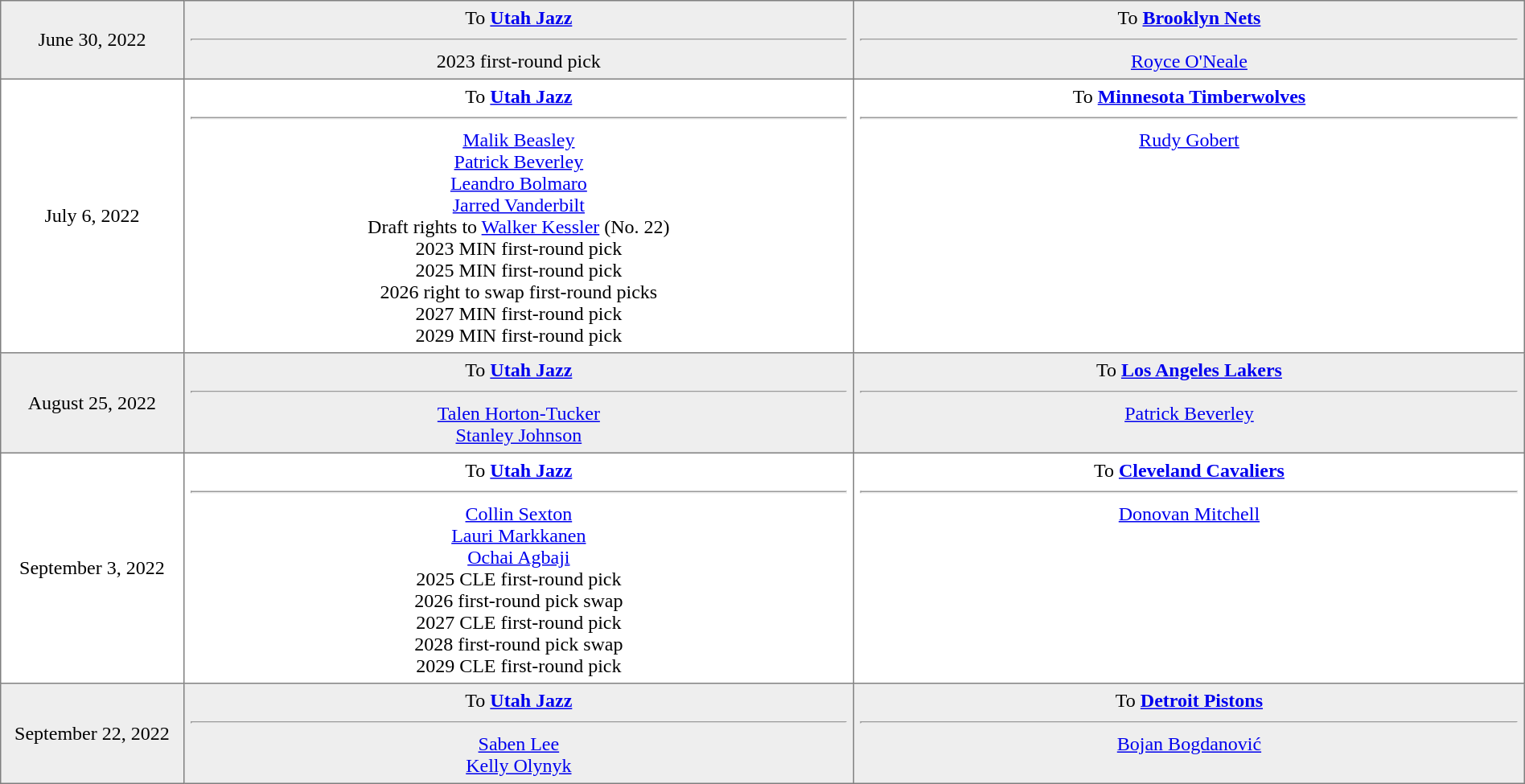<table border="1" style="border-collapse:collapse; text-align:center; width:100%;" cellpadding="5">
<tr bgcolor="eeeeee">
<td style="width:12%">June 30, 2022</td>
<td style="width:44%" valign="top">To <strong><a href='#'>Utah Jazz</a></strong><hr>2023 first-round pick</td>
<td style="width:44%" valign="top">To <strong><a href='#'>Brooklyn Nets</a></strong><hr><a href='#'>Royce O'Neale</a></td>
</tr>
<tr>
<td style="width:12%">July 6, 2022</td>
<td style="width:44%" valign="top">To <strong><a href='#'>Utah Jazz</a></strong><hr><a href='#'>Malik Beasley</a><br><a href='#'>Patrick Beverley</a><br><a href='#'>Leandro Bolmaro</a><br><a href='#'>Jarred Vanderbilt</a><br>Draft rights to <a href='#'>Walker Kessler</a> (No. 22)<br>2023 MIN first-round pick<br>2025 MIN first-round pick<br>2026 right to swap first-round picks<br>2027 MIN first-round pick<br>2029 MIN first-round pick</td>
<td style="width:44%" valign="top">To <strong><a href='#'>Minnesota Timberwolves</a></strong><hr><a href='#'>Rudy Gobert</a></td>
</tr>
<tr bgcolor="eeeeee">
<td style="width:12%">August 25, 2022</td>
<td style="width:44%" valign="top">To <strong><a href='#'>Utah Jazz</a></strong><hr><a href='#'>Talen Horton-Tucker</a><br><a href='#'>Stanley Johnson</a></td>
<td style="width:44%" valign="top">To <strong><a href='#'>Los Angeles Lakers</a></strong><hr><a href='#'>Patrick Beverley</a></td>
</tr>
<tr>
<td style="width:12%">September 3, 2022</td>
<td style="width:44%; vertical-align:top;">To <strong><a href='#'>Utah Jazz</a></strong><hr><a href='#'>Collin Sexton</a><br><a href='#'>Lauri Markkanen</a><br><a href='#'>Ochai Agbaji</a><br>2025 CLE first-round pick<br>2026 first-round pick swap<br>2027 CLE first-round pick<br>2028 first-round pick swap<br>2029 CLE first-round pick</td>
<td style="width:44%; vertical-align:top;">To <strong><a href='#'>Cleveland Cavaliers</a></strong><hr><a href='#'>Donovan Mitchell</a></td>
</tr>
<tr style="background:#eee;">
<td style="width:12%">September 22, 2022</td>
<td style="width:44; vertical-align:top;">To <strong><a href='#'>Utah Jazz</a></strong><hr><a href='#'>Saben Lee</a><br><a href='#'>Kelly Olynyk</a></td>
<td style="width:44; vertical-align:top;">To <strong><a href='#'>Detroit Pistons</a></strong><hr><a href='#'>Bojan Bogdanović</a></td>
</tr>
</table>
